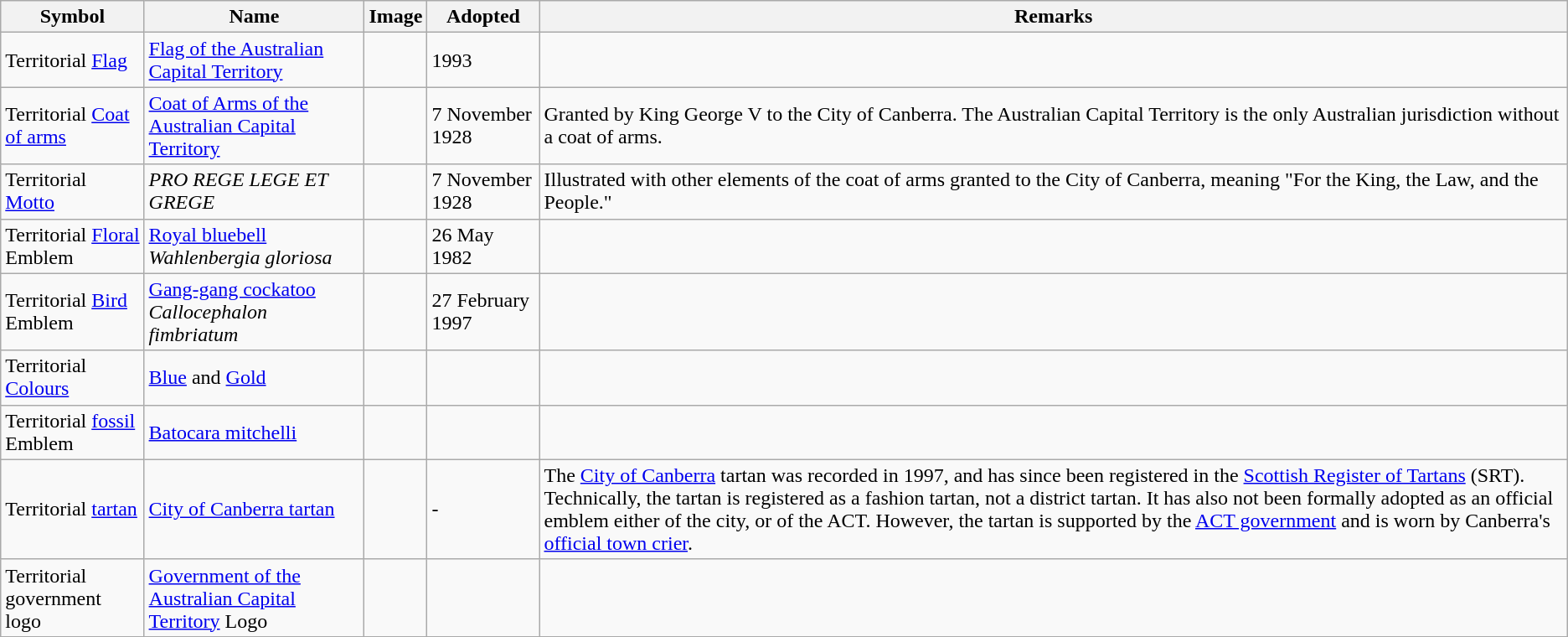<table class="wikitable" border="1">
<tr>
<th>Symbol</th>
<th>Name</th>
<th>Image</th>
<th>Adopted</th>
<th>Remarks</th>
</tr>
<tr>
<td>Territorial <a href='#'>Flag</a></td>
<td><a href='#'>Flag of the Australian Capital Territory</a></td>
<td></td>
<td>1993</td>
<td></td>
</tr>
<tr>
<td>Territorial <a href='#'>Coat of arms</a></td>
<td><a href='#'>Coat of Arms of the Australian Capital Territory</a></td>
<td></td>
<td>7 November 1928</td>
<td>Granted by King George V to the City of Canberra.  The Australian Capital Territory is the only Australian jurisdiction without a coat of arms.</td>
</tr>
<tr>
<td>Territorial <a href='#'>Motto</a></td>
<td><em>PRO REGE LEGE ET GREGE</em></td>
<td></td>
<td>7 November 1928</td>
<td>Illustrated with other elements of the coat of arms granted to the City of Canberra, meaning "For the King, the Law, and the People."</td>
</tr>
<tr>
<td>Territorial <a href='#'>Floral</a> Emblem</td>
<td><a href='#'>Royal bluebell</a><br> <em>Wahlenbergia gloriosa</em></td>
<td></td>
<td>26 May 1982</td>
<td></td>
</tr>
<tr>
<td>Territorial <a href='#'>Bird</a> Emblem</td>
<td><a href='#'>Gang-gang cockatoo</a><br><em>Callocephalon fimbriatum</em></td>
<td></td>
<td>27 February 1997</td>
<td></td>
</tr>
<tr>
<td>Territorial <a href='#'>Colours</a></td>
<td><a href='#'>Blue</a> and <a href='#'>Gold</a></td>
<td align=center></td>
<td></td>
<td></td>
</tr>
<tr>
<td>Territorial <a href='#'>fossil</a> Emblem</td>
<td><a href='#'>Batocara mitchelli</a></td>
<td></td>
<td></td>
<td></td>
</tr>
<tr>
<td>Territorial <a href='#'>tartan</a></td>
<td><a href='#'>City of Canberra tartan</a></td>
<td></td>
<td>-</td>
<td>The <a href='#'>City of Canberra</a> tartan was recorded in 1997, and has since been registered in the <a href='#'>Scottish Register of Tartans</a> (SRT). Technically, the tartan is registered as a fashion tartan, not a district tartan. It has also not been formally adopted as an official emblem either of the city, or of the ACT. However, the tartan is supported by the <a href='#'>ACT government</a> and is worn by Canberra's <a href='#'>official town crier</a>.</td>
</tr>
<tr>
<td>Territorial government logo</td>
<td><a href='#'>Government of the Australian Capital Territory</a> Logo</td>
<td></td>
<td></td>
</tr>
<tr>
</tr>
</table>
